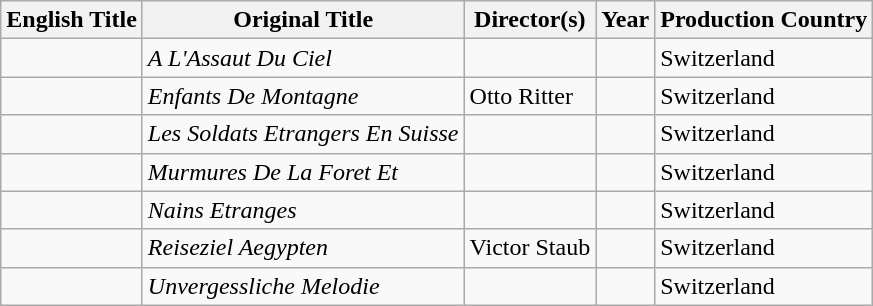<table class="wikitable sortable">
<tr>
<th>English Title</th>
<th>Original Title</th>
<th>Director(s)</th>
<th>Year</th>
<th>Production Country</th>
</tr>
<tr>
<td></td>
<td><em>A L'Assaut Du Ciel</em></td>
<td></td>
<td></td>
<td>Switzerland</td>
</tr>
<tr>
<td></td>
<td><em>Enfants De Montagne</em></td>
<td>Otto Ritter</td>
<td></td>
<td>Switzerland</td>
</tr>
<tr>
<td></td>
<td><em>Les Soldats Etrangers En Suisse</em></td>
<td></td>
<td></td>
<td>Switzerland</td>
</tr>
<tr>
<td></td>
<td><em>Murmures De La Foret Et</em></td>
<td></td>
<td></td>
<td>Switzerland</td>
</tr>
<tr>
<td></td>
<td><em>Nains Etranges</em></td>
<td></td>
<td></td>
<td>Switzerland</td>
</tr>
<tr>
<td></td>
<td><em>Reiseziel Aegypten</em></td>
<td>Victor Staub</td>
<td></td>
<td>Switzerland</td>
</tr>
<tr>
<td></td>
<td><em>Unvergessliche Melodie</em></td>
<td></td>
<td></td>
<td>Switzerland</td>
</tr>
</table>
